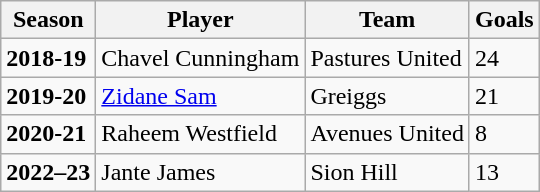<table class="wikitable">
<tr>
<th>Season</th>
<th>Player</th>
<th>Team</th>
<th>Goals</th>
</tr>
<tr>
<td><strong>2018-19</strong></td>
<td> Chavel Cunningham</td>
<td>Pastures United</td>
<td>24</td>
</tr>
<tr>
<td><strong>2019-20</strong></td>
<td> <a href='#'>Zidane Sam</a></td>
<td>Greiggs</td>
<td>21</td>
</tr>
<tr>
<td><strong>2020-21</strong></td>
<td> Raheem Westfield</td>
<td>Avenues United</td>
<td>8</td>
</tr>
<tr>
<td><strong>2022–23</strong></td>
<td> Jante James</td>
<td>Sion Hill</td>
<td>13</td>
</tr>
</table>
